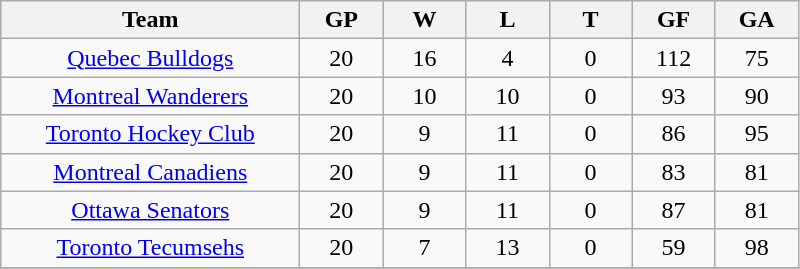<table class="wikitable" style="text-align:center;">
<tr>
<th style="width:12em">Team</th>
<th style="width:3em">GP</th>
<th style="width:3em">W</th>
<th style="width:3em">L</th>
<th style="width:3em">T</th>
<th style="width:3em">GF</th>
<th style="width:3em">GA</th>
</tr>
<tr>
<td><a href='#'>Quebec Bulldogs</a></td>
<td>20</td>
<td>16</td>
<td>4</td>
<td>0</td>
<td>112</td>
<td>75</td>
</tr>
<tr>
<td><a href='#'>Montreal Wanderers</a></td>
<td>20</td>
<td>10</td>
<td>10</td>
<td>0</td>
<td>93</td>
<td>90</td>
</tr>
<tr>
<td><a href='#'>Toronto Hockey Club</a></td>
<td>20</td>
<td>9</td>
<td>11</td>
<td>0</td>
<td>86</td>
<td>95</td>
</tr>
<tr>
<td><a href='#'>Montreal Canadiens</a></td>
<td>20</td>
<td>9</td>
<td>11</td>
<td>0</td>
<td>83</td>
<td>81</td>
</tr>
<tr>
<td><a href='#'>Ottawa Senators</a></td>
<td>20</td>
<td>9</td>
<td>11</td>
<td>0</td>
<td>87</td>
<td>81</td>
</tr>
<tr>
<td><a href='#'>Toronto Tecumsehs</a></td>
<td>20</td>
<td>7</td>
<td>13</td>
<td>0</td>
<td>59</td>
<td>98</td>
</tr>
<tr>
</tr>
</table>
